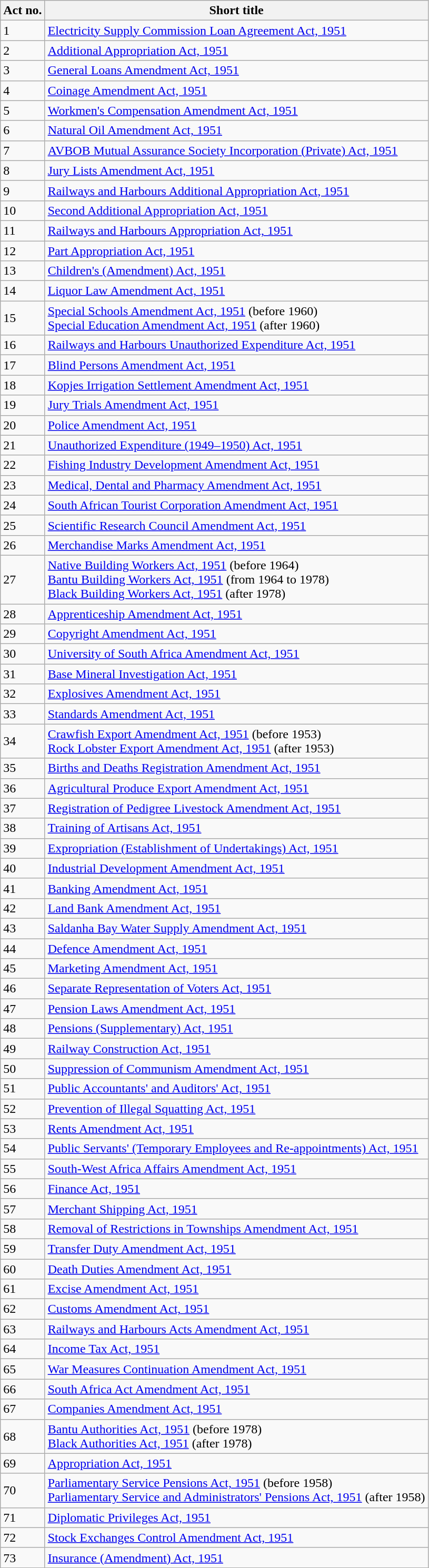<table class="wikitable sortable">
<tr>
<th>Act no.</th>
<th>Short title</th>
</tr>
<tr>
<td>1</td>
<td><a href='#'>Electricity Supply Commission Loan Agreement Act, 1951</a></td>
</tr>
<tr>
<td>2</td>
<td><a href='#'>Additional Appropriation Act, 1951</a></td>
</tr>
<tr>
<td>3</td>
<td><a href='#'>General Loans Amendment Act, 1951</a></td>
</tr>
<tr>
<td>4</td>
<td><a href='#'>Coinage Amendment Act, 1951</a></td>
</tr>
<tr>
<td>5</td>
<td><a href='#'>Workmen's Compensation Amendment Act, 1951</a></td>
</tr>
<tr>
<td>6</td>
<td><a href='#'>Natural Oil Amendment Act, 1951</a></td>
</tr>
<tr>
<td>7</td>
<td><a href='#'>AVBOB Mutual Assurance Society Incorporation (Private) Act, 1951</a></td>
</tr>
<tr>
<td>8</td>
<td><a href='#'>Jury Lists Amendment Act, 1951</a></td>
</tr>
<tr>
<td>9</td>
<td><a href='#'>Railways and Harbours Additional Appropriation Act, 1951</a></td>
</tr>
<tr>
<td>10</td>
<td><a href='#'>Second Additional Appropriation Act, 1951</a></td>
</tr>
<tr>
<td>11</td>
<td><a href='#'>Railways and Harbours Appropriation Act, 1951</a></td>
</tr>
<tr>
<td>12</td>
<td><a href='#'>Part Appropriation Act, 1951</a></td>
</tr>
<tr>
<td>13</td>
<td><a href='#'>Children's (Amendment) Act, 1951</a></td>
</tr>
<tr>
<td>14</td>
<td><a href='#'>Liquor Law Amendment Act, 1951</a></td>
</tr>
<tr>
<td>15</td>
<td><a href='#'>Special Schools Amendment Act, 1951</a> (before 1960) <br><a href='#'>Special Education Amendment Act, 1951</a> (after 1960)</td>
</tr>
<tr>
<td>16</td>
<td><a href='#'>Railways and Harbours Unauthorized Expenditure Act, 1951</a></td>
</tr>
<tr>
<td>17</td>
<td><a href='#'>Blind Persons Amendment Act, 1951</a></td>
</tr>
<tr>
<td>18</td>
<td><a href='#'>Kopjes Irrigation Settlement Amendment Act, 1951</a></td>
</tr>
<tr>
<td>19</td>
<td><a href='#'>Jury Trials Amendment Act, 1951</a></td>
</tr>
<tr>
<td>20</td>
<td><a href='#'>Police Amendment Act, 1951</a></td>
</tr>
<tr>
<td>21</td>
<td><a href='#'>Unauthorized Expenditure (1949–1950) Act, 1951</a></td>
</tr>
<tr>
<td>22</td>
<td><a href='#'>Fishing Industry Development Amendment Act, 1951</a></td>
</tr>
<tr>
<td>23</td>
<td><a href='#'>Medical, Dental and Pharmacy Amendment Act, 1951</a></td>
</tr>
<tr>
<td>24</td>
<td><a href='#'>South African Tourist Corporation Amendment Act, 1951</a></td>
</tr>
<tr>
<td>25</td>
<td><a href='#'>Scientific Research Council Amendment Act, 1951</a></td>
</tr>
<tr>
<td>26</td>
<td><a href='#'>Merchandise Marks Amendment Act, 1951</a></td>
</tr>
<tr>
<td>27</td>
<td><a href='#'>Native Building Workers Act, 1951</a> (before 1964) <br><a href='#'>Bantu Building Workers Act, 1951</a> (from 1964 to 1978) <br><a href='#'>Black Building Workers Act, 1951</a> (after 1978)</td>
</tr>
<tr>
<td>28</td>
<td><a href='#'>Apprenticeship Amendment Act, 1951</a></td>
</tr>
<tr>
<td>29</td>
<td><a href='#'>Copyright Amendment Act, 1951</a></td>
</tr>
<tr>
<td>30</td>
<td><a href='#'>University of South Africa Amendment Act, 1951</a></td>
</tr>
<tr>
<td>31</td>
<td><a href='#'>Base Mineral Investigation Act, 1951</a></td>
</tr>
<tr>
<td>32</td>
<td><a href='#'>Explosives Amendment Act, 1951</a></td>
</tr>
<tr>
<td>33</td>
<td><a href='#'>Standards Amendment Act, 1951</a></td>
</tr>
<tr>
<td>34</td>
<td><a href='#'>Crawfish Export Amendment Act, 1951</a> (before 1953) <br><a href='#'>Rock Lobster Export Amendment Act, 1951</a> (after 1953)</td>
</tr>
<tr>
<td>35</td>
<td><a href='#'>Births and Deaths Registration Amendment Act, 1951</a></td>
</tr>
<tr>
<td>36</td>
<td><a href='#'>Agricultural Produce Export Amendment Act, 1951</a></td>
</tr>
<tr>
<td>37</td>
<td><a href='#'>Registration of Pedigree Livestock Amendment Act, 1951</a></td>
</tr>
<tr>
<td>38</td>
<td><a href='#'>Training of Artisans Act, 1951</a></td>
</tr>
<tr>
<td>39</td>
<td><a href='#'>Expropriation (Establishment of Undertakings) Act, 1951</a></td>
</tr>
<tr>
<td>40</td>
<td><a href='#'>Industrial Development Amendment Act, 1951</a></td>
</tr>
<tr>
<td>41</td>
<td><a href='#'>Banking Amendment Act, 1951</a></td>
</tr>
<tr>
<td>42</td>
<td><a href='#'>Land Bank Amendment Act, 1951</a></td>
</tr>
<tr>
<td>43</td>
<td><a href='#'>Saldanha Bay Water Supply Amendment Act, 1951</a></td>
</tr>
<tr>
<td>44</td>
<td><a href='#'>Defence Amendment Act, 1951</a></td>
</tr>
<tr>
<td>45</td>
<td><a href='#'>Marketing Amendment Act, 1951</a></td>
</tr>
<tr>
<td>46</td>
<td><a href='#'>Separate Representation of Voters Act, 1951</a></td>
</tr>
<tr>
<td>47</td>
<td><a href='#'>Pension Laws Amendment Act, 1951</a></td>
</tr>
<tr>
<td>48</td>
<td><a href='#'>Pensions (Supplementary) Act, 1951</a></td>
</tr>
<tr>
<td>49</td>
<td><a href='#'>Railway Construction Act, 1951</a></td>
</tr>
<tr>
<td>50</td>
<td><a href='#'>Suppression of Communism Amendment Act, 1951</a></td>
</tr>
<tr>
<td>51</td>
<td><a href='#'>Public Accountants' and Auditors' Act, 1951</a></td>
</tr>
<tr>
<td>52</td>
<td><a href='#'>Prevention of Illegal Squatting Act, 1951</a></td>
</tr>
<tr>
<td>53</td>
<td><a href='#'>Rents Amendment Act, 1951</a></td>
</tr>
<tr>
<td>54</td>
<td><a href='#'>Public Servants' (Temporary Employees and Re-appointments) Act, 1951</a></td>
</tr>
<tr>
<td>55</td>
<td><a href='#'>South-West Africa Affairs Amendment Act, 1951</a></td>
</tr>
<tr>
<td>56</td>
<td><a href='#'>Finance Act, 1951</a></td>
</tr>
<tr>
<td>57</td>
<td><a href='#'>Merchant Shipping Act, 1951</a></td>
</tr>
<tr>
<td>58</td>
<td><a href='#'>Removal of Restrictions in Townships Amendment Act, 1951</a></td>
</tr>
<tr>
<td>59</td>
<td><a href='#'>Transfer Duty Amendment Act, 1951</a></td>
</tr>
<tr>
<td>60</td>
<td><a href='#'>Death Duties Amendment Act, 1951</a></td>
</tr>
<tr>
<td>61</td>
<td><a href='#'>Excise Amendment Act, 1951</a></td>
</tr>
<tr>
<td>62</td>
<td><a href='#'>Customs Amendment Act, 1951</a></td>
</tr>
<tr>
<td>63</td>
<td><a href='#'>Railways and Harbours Acts Amendment Act, 1951</a></td>
</tr>
<tr>
<td>64</td>
<td><a href='#'>Income Tax Act, 1951</a></td>
</tr>
<tr>
<td>65</td>
<td><a href='#'>War Measures Continuation Amendment Act, 1951</a></td>
</tr>
<tr>
<td>66</td>
<td><a href='#'>South Africa Act Amendment Act, 1951</a></td>
</tr>
<tr>
<td>67</td>
<td><a href='#'>Companies Amendment Act, 1951</a></td>
</tr>
<tr>
<td>68</td>
<td><a href='#'>Bantu Authorities Act, 1951</a> (before 1978) <br><a href='#'>Black Authorities Act, 1951</a> (after 1978)</td>
</tr>
<tr>
<td>69</td>
<td><a href='#'>Appropriation Act, 1951</a></td>
</tr>
<tr>
<td>70</td>
<td><a href='#'>Parliamentary Service Pensions Act, 1951</a> (before 1958) <br><a href='#'>Parliamentary Service and Administrators' Pensions Act, 1951</a> (after 1958)</td>
</tr>
<tr>
<td>71</td>
<td><a href='#'>Diplomatic Privileges Act, 1951</a></td>
</tr>
<tr>
<td>72</td>
<td><a href='#'>Stock Exchanges Control Amendment Act, 1951</a></td>
</tr>
<tr>
<td>73</td>
<td><a href='#'>Insurance (Amendment) Act, 1951</a></td>
</tr>
</table>
